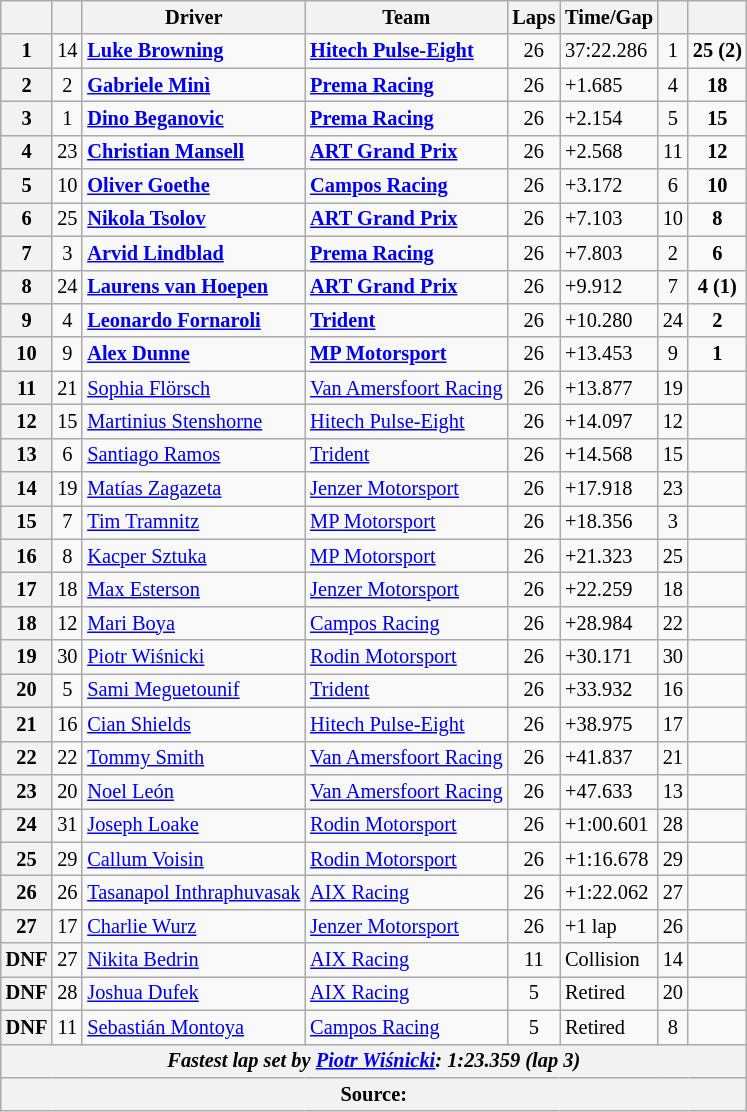<table class="wikitable" style="font-size:85%">
<tr>
<th></th>
<th></th>
<th>Driver</th>
<th>Team</th>
<th>Laps</th>
<th>Time/Gap</th>
<th></th>
<th></th>
</tr>
<tr>
<th>1</th>
<td align="center">14</td>
<td> <strong><a href='#'>Luke Browning</a></strong></td>
<td><strong><a href='#'>Hitech Pulse-Eight</a></strong></td>
<td align="center">26</td>
<td>37:22.286</td>
<td align="center">1</td>
<td align="center"><strong>25 (2)</strong></td>
</tr>
<tr>
<th>2</th>
<td align="center">2</td>
<td> <strong><a href='#'>Gabriele Minì</a></strong></td>
<td><strong><a href='#'>Prema Racing</a></strong></td>
<td align="center">26</td>
<td>+1.685</td>
<td align="center">4</td>
<td align="center"><strong>18</strong></td>
</tr>
<tr>
<th>3</th>
<td align="center">1</td>
<td> <strong><a href='#'>Dino Beganovic</a></strong></td>
<td><strong><a href='#'>Prema Racing</a></strong></td>
<td align="center">26</td>
<td>+2.154</td>
<td align="center">5</td>
<td align="center"><strong>15</strong></td>
</tr>
<tr>
<th>4</th>
<td align="center">23</td>
<td> <strong><a href='#'>Christian Mansell</a></strong></td>
<td><strong><a href='#'>ART Grand Prix</a></strong></td>
<td align="center">26</td>
<td>+2.568</td>
<td align="center">11</td>
<td align="center"><strong>12</strong></td>
</tr>
<tr>
<th>5</th>
<td align="center">10</td>
<td> <strong><a href='#'>Oliver Goethe</a></strong></td>
<td><strong><a href='#'>Campos Racing</a></strong></td>
<td align="center">26</td>
<td>+3.172</td>
<td align="center">6</td>
<td align="center"><strong>10</strong></td>
</tr>
<tr>
<th>6</th>
<td align="center">25</td>
<td> <strong><a href='#'>Nikola Tsolov</a></strong></td>
<td><strong><a href='#'>ART Grand Prix</a></strong></td>
<td align="center">26</td>
<td>+7.103</td>
<td align="center">10</td>
<td align="center"><strong>8</strong></td>
</tr>
<tr>
<th>7</th>
<td align="center">3</td>
<td> <strong><a href='#'>Arvid Lindblad</a></strong></td>
<td><strong><a href='#'>Prema Racing</a></strong></td>
<td align="center">26</td>
<td>+7.803</td>
<td align="center">2</td>
<td align="center"><strong>6</strong></td>
</tr>
<tr>
<th>8</th>
<td align="center">24</td>
<td> <strong><a href='#'>Laurens van Hoepen</a></strong></td>
<td><strong><a href='#'>ART Grand Prix</a></strong></td>
<td align="center">26</td>
<td>+9.912</td>
<td align="center">7</td>
<td align="center"><strong>4 (1)</strong></td>
</tr>
<tr>
<th>9</th>
<td align="center">4</td>
<td> <strong><a href='#'>Leonardo Fornaroli</a></strong></td>
<td><strong><a href='#'>Trident</a></strong></td>
<td align="center">26</td>
<td>+10.280</td>
<td align="center">24</td>
<td align="center"><strong>2</strong></td>
</tr>
<tr>
<th>10</th>
<td align="center">9</td>
<td> <strong><a href='#'>Alex Dunne</a></strong></td>
<td><strong><a href='#'>MP Motorsport</a></strong></td>
<td align="center">26</td>
<td>+13.453</td>
<td align="center">9</td>
<td align="center"><strong>1</strong></td>
</tr>
<tr>
<th>11</th>
<td align="center">21</td>
<td> <a href='#'>Sophia Flörsch</a></td>
<td><a href='#'>Van Amersfoort Racing</a></td>
<td align="center">26</td>
<td>+13.877</td>
<td align="center">19</td>
<td align="center"></td>
</tr>
<tr>
<th>12</th>
<td align="center">15</td>
<td> <a href='#'>Martinius Stenshorne</a></td>
<td><a href='#'>Hitech Pulse-Eight</a></td>
<td align="center">26</td>
<td>+14.097</td>
<td align="center">12</td>
<td align="center"></td>
</tr>
<tr>
<th>13</th>
<td align="center">6</td>
<td> <a href='#'>Santiago Ramos</a></td>
<td><a href='#'>Trident</a></td>
<td align="center">26</td>
<td>+14.568</td>
<td align="center">15</td>
<td align="center"></td>
</tr>
<tr>
<th>14</th>
<td align="center">19</td>
<td> <a href='#'>Matías Zagazeta</a></td>
<td><a href='#'>Jenzer Motorsport</a></td>
<td align="center">26</td>
<td>+17.918</td>
<td align="center">23</td>
<td align="center"></td>
</tr>
<tr>
<th>15</th>
<td align="center">7</td>
<td> <a href='#'>Tim Tramnitz</a></td>
<td><a href='#'>MP Motorsport</a></td>
<td align="center">26</td>
<td>+18.356</td>
<td align="center">3</td>
<td align="center"></td>
</tr>
<tr>
<th>16</th>
<td align="center">8</td>
<td> <a href='#'>Kacper Sztuka</a></td>
<td><a href='#'>MP Motorsport</a></td>
<td align="center">26</td>
<td>+21.323</td>
<td align="center">25</td>
<td align="center"></td>
</tr>
<tr>
<th>17</th>
<td align="center">18</td>
<td> <a href='#'>Max Esterson</a></td>
<td><a href='#'>Jenzer Motorsport</a></td>
<td align="center">26</td>
<td>+22.259</td>
<td align="center">18</td>
<td align="center"></td>
</tr>
<tr>
<th>18</th>
<td align="center">12</td>
<td> <a href='#'>Mari Boya</a></td>
<td><a href='#'>Campos Racing</a></td>
<td align="center">26</td>
<td>+28.984</td>
<td align="center">22</td>
<td align="center"></td>
</tr>
<tr>
<th>19</th>
<td align="center">30</td>
<td> <a href='#'>Piotr Wiśnicki</a></td>
<td><a href='#'>Rodin Motorsport</a></td>
<td align="center">26</td>
<td>+30.171</td>
<td align="center">30</td>
<td align="center"></td>
</tr>
<tr>
<th>20</th>
<td align="center">5</td>
<td> <a href='#'>Sami Meguetounif</a></td>
<td><a href='#'>Trident</a></td>
<td align="center">26</td>
<td>+33.932</td>
<td align="center">16</td>
<td align="center"></td>
</tr>
<tr>
<th>21</th>
<td align="center">16</td>
<td> <a href='#'>Cian Shields</a></td>
<td><a href='#'>Hitech Pulse-Eight</a></td>
<td align="center">26</td>
<td>+38.975</td>
<td align="center">17</td>
<td align="center"></td>
</tr>
<tr>
<th>22</th>
<td align="center">22</td>
<td> <a href='#'>Tommy Smith</a></td>
<td><a href='#'>Van Amersfoort Racing</a></td>
<td align="center">26</td>
<td>+41.837</td>
<td align="center">21</td>
<td align="center"></td>
</tr>
<tr>
<th>23</th>
<td align="center">20</td>
<td> <a href='#'>Noel León</a></td>
<td><a href='#'>Van Amersfoort Racing</a></td>
<td align="center">26</td>
<td>+47.633</td>
<td align="center">13</td>
<td align="center"></td>
</tr>
<tr>
<th>24</th>
<td align="center">31</td>
<td> <a href='#'>Joseph Loake</a></td>
<td><a href='#'>Rodin Motorsport</a></td>
<td align="center">26</td>
<td>+1:00.601</td>
<td align="center">28</td>
<td align="center"></td>
</tr>
<tr>
<th>25</th>
<td align="center">29</td>
<td> <a href='#'>Callum Voisin</a></td>
<td><a href='#'>Rodin Motorsport</a></td>
<td align="center">26</td>
<td>+1:16.678</td>
<td align="center">29</td>
<td align="center"></td>
</tr>
<tr>
<th>26</th>
<td align="center">26</td>
<td> <a href='#'>Tasanapol Inthraphuvasak</a></td>
<td><a href='#'>AIX Racing</a></td>
<td align="center">26</td>
<td>+1:22.062</td>
<td align="center">27</td>
<td align="center"></td>
</tr>
<tr>
<th>27</th>
<td align="center">17</td>
<td> <a href='#'>Charlie Wurz</a></td>
<td><a href='#'>Jenzer Motorsport</a></td>
<td align="center">26</td>
<td>+1 lap</td>
<td align="center">26</td>
<td align="center"></td>
</tr>
<tr>
<th>DNF</th>
<td align="center">27</td>
<td> <a href='#'>Nikita Bedrin</a></td>
<td><a href='#'>AIX Racing</a></td>
<td align="center">11</td>
<td>Collision</td>
<td align="center">14</td>
<td align="center"></td>
</tr>
<tr>
<th>DNF</th>
<td align="center">28</td>
<td> <a href='#'>Joshua Dufek</a></td>
<td><a href='#'>AIX Racing</a></td>
<td align="center">5</td>
<td>Retired</td>
<td align="center">20</td>
<td align="center"></td>
</tr>
<tr>
<th>DNF</th>
<td align="center">11</td>
<td> <a href='#'>Sebastián Montoya</a></td>
<td><a href='#'>Campos Racing</a></td>
<td align="center">5</td>
<td>Retired</td>
<td align="center">8</td>
<td align="center"></td>
</tr>
<tr>
<th colspan="8"><em>Fastest lap set by  <a href='#'>Piotr Wiśnicki</a>: 1:23.359 (lap 3)</em></th>
</tr>
<tr>
<th colspan="8">Source:</th>
</tr>
</table>
